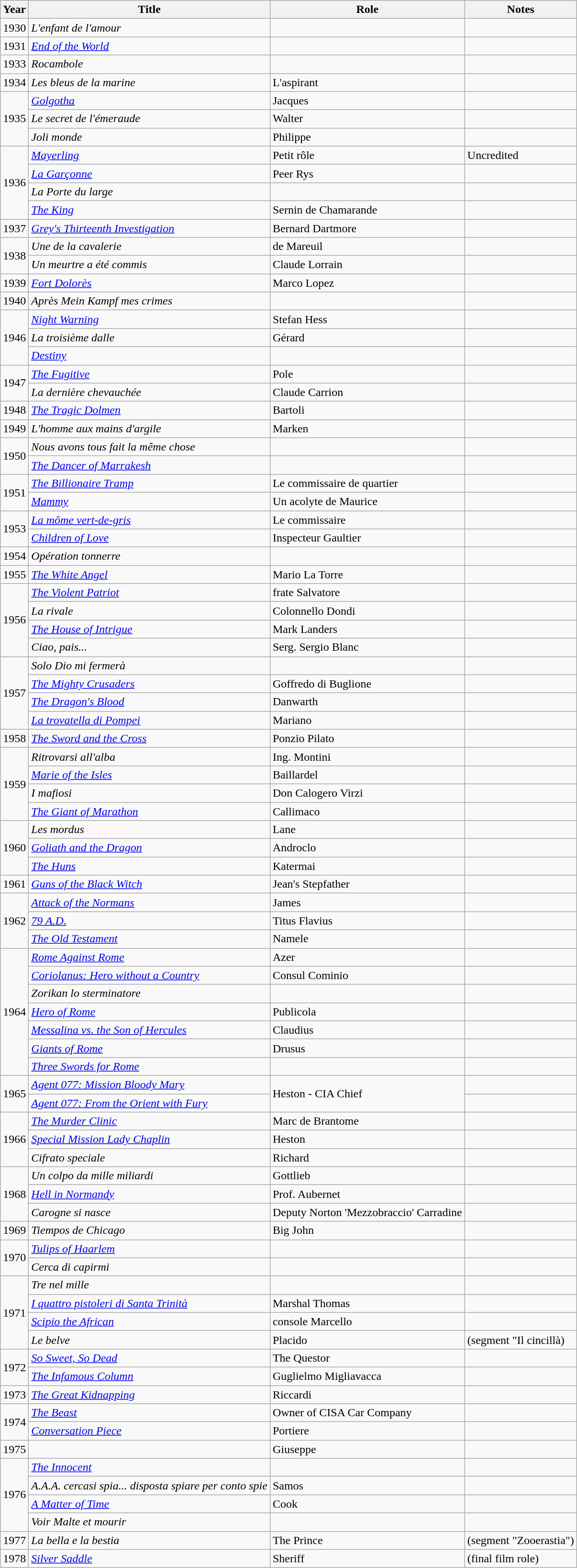<table class="wikitable sortable">
<tr>
<th>Year</th>
<th>Title</th>
<th>Role</th>
<th class="unsortable">Notes</th>
</tr>
<tr>
<td>1930</td>
<td><em>L'enfant de l'amour</em></td>
<td></td>
<td></td>
</tr>
<tr>
<td>1931</td>
<td><em><a href='#'>End of the World</a></em></td>
<td></td>
<td></td>
</tr>
<tr>
<td>1933</td>
<td><em>Rocambole</em></td>
<td></td>
<td></td>
</tr>
<tr>
<td>1934</td>
<td><em>Les bleus de la marine</em></td>
<td>L'aspirant</td>
<td></td>
</tr>
<tr>
<td rowspan=3>1935</td>
<td><em><a href='#'>Golgotha</a></em></td>
<td>Jacques</td>
<td></td>
</tr>
<tr>
<td><em>Le secret de l'émeraude</em></td>
<td>Walter</td>
<td></td>
</tr>
<tr>
<td><em>Joli monde</em></td>
<td>Philippe</td>
<td></td>
</tr>
<tr>
<td rowspan=4>1936</td>
<td><em><a href='#'>Mayerling</a></em></td>
<td>Petit rôle</td>
<td>Uncredited</td>
</tr>
<tr>
<td><em><a href='#'>La Garçonne</a></em></td>
<td>Peer Rys</td>
<td></td>
</tr>
<tr>
<td><em>La Porte du large</em></td>
<td></td>
<td></td>
</tr>
<tr>
<td><em><a href='#'>The King</a></em></td>
<td>Sernin de Chamarande</td>
<td></td>
</tr>
<tr>
<td>1937</td>
<td><em><a href='#'>Grey's Thirteenth Investigation</a></em></td>
<td>Bernard Dartmore</td>
<td></td>
</tr>
<tr>
<td rowspan=2>1938</td>
<td><em>Une de la cavalerie</em></td>
<td>de Mareuil</td>
<td></td>
</tr>
<tr>
<td><em>Un meurtre a été commis</em></td>
<td>Claude Lorrain</td>
<td></td>
</tr>
<tr>
<td>1939</td>
<td><em><a href='#'>Fort Dolorès</a></em></td>
<td>Marco Lopez</td>
<td></td>
</tr>
<tr>
<td>1940</td>
<td><em>Après Mein Kampf mes crimes</em></td>
<td></td>
<td></td>
</tr>
<tr>
<td rowspan=3>1946</td>
<td><em><a href='#'>Night Warning</a></em></td>
<td>Stefan Hess</td>
<td></td>
</tr>
<tr>
<td><em>La troisième dalle</em></td>
<td>Gérard</td>
<td></td>
</tr>
<tr>
<td><em><a href='#'>Destiny</a></em></td>
<td></td>
<td></td>
</tr>
<tr>
<td rowspan=2>1947</td>
<td><em><a href='#'>The Fugitive</a></em></td>
<td>Pole</td>
<td></td>
</tr>
<tr>
<td><em>La dernière chevauchée</em></td>
<td>Claude Carrion</td>
<td></td>
</tr>
<tr>
<td>1948</td>
<td><em><a href='#'>The Tragic Dolmen</a></em></td>
<td>Bartoli</td>
<td></td>
</tr>
<tr>
<td>1949</td>
<td><em>L'homme aux mains d'argile</em></td>
<td>Marken</td>
<td></td>
</tr>
<tr>
<td rowspan=2>1950</td>
<td><em>Nous avons tous fait la même chose</em></td>
<td></td>
<td></td>
</tr>
<tr>
<td><em><a href='#'>The Dancer of Marrakesh</a></em></td>
<td></td>
<td></td>
</tr>
<tr>
<td rowspan=2>1951</td>
<td><em><a href='#'>The Billionaire Tramp</a></em></td>
<td>Le commissaire de quartier</td>
<td></td>
</tr>
<tr>
<td><em><a href='#'>Mammy</a></em></td>
<td>Un acolyte de Maurice</td>
<td></td>
</tr>
<tr>
<td rowspan=2>1953</td>
<td><em><a href='#'>La môme vert-de-gris</a></em></td>
<td>Le commissaire</td>
<td></td>
</tr>
<tr>
<td><em><a href='#'>Children of Love</a></em></td>
<td>Inspecteur Gaultier</td>
<td></td>
</tr>
<tr>
<td>1954</td>
<td><em>Opération tonnerre</em></td>
<td></td>
<td></td>
</tr>
<tr>
<td>1955</td>
<td><em><a href='#'>The White Angel</a></em></td>
<td>Mario La Torre</td>
<td></td>
</tr>
<tr>
<td rowspan=4>1956</td>
<td><em><a href='#'>The Violent Patriot</a></em></td>
<td>frate Salvatore</td>
<td></td>
</tr>
<tr>
<td><em>La rivale</em></td>
<td>Colonnello Dondi</td>
<td></td>
</tr>
<tr>
<td><em><a href='#'>The House of Intrigue</a></em></td>
<td>Mark Landers</td>
<td></td>
</tr>
<tr>
<td><em>Ciao, pais...</em></td>
<td>Serg. Sergio Blanc</td>
<td></td>
</tr>
<tr>
<td rowspan=4>1957</td>
<td><em>Solo Dio mi fermerà</em></td>
<td></td>
<td></td>
</tr>
<tr>
<td><em><a href='#'>The Mighty Crusaders</a></em></td>
<td>Goffredo di Buglione</td>
<td></td>
</tr>
<tr>
<td><em><a href='#'>The Dragon's Blood</a></em></td>
<td>Danwarth</td>
<td></td>
</tr>
<tr>
<td><em><a href='#'>La trovatella di Pompei</a></em></td>
<td>Mariano</td>
<td></td>
</tr>
<tr>
<td>1958</td>
<td><em><a href='#'>The Sword and the Cross</a></em></td>
<td>Ponzio Pilato</td>
<td></td>
</tr>
<tr>
<td rowspan=4>1959</td>
<td><em>Ritrovarsi all'alba</em></td>
<td>Ing. Montini</td>
<td></td>
</tr>
<tr>
<td><em><a href='#'>Marie of the Isles</a></em></td>
<td>Baillardel</td>
<td></td>
</tr>
<tr>
<td><em>I mafiosi</em></td>
<td>Don Calogero Virzi</td>
<td></td>
</tr>
<tr>
<td><em><a href='#'>The Giant of Marathon</a></em></td>
<td>Callimaco</td>
<td></td>
</tr>
<tr>
<td rowspan=3>1960</td>
<td><em>Les mordus</em></td>
<td>Lane</td>
<td></td>
</tr>
<tr>
<td><em><a href='#'>Goliath and the Dragon</a></em></td>
<td>Androclo</td>
<td></td>
</tr>
<tr>
<td><em><a href='#'>The Huns</a></em></td>
<td>Katermai</td>
<td></td>
</tr>
<tr>
<td>1961</td>
<td><em><a href='#'>Guns of the Black Witch</a></em></td>
<td>Jean's Stepfather</td>
<td></td>
</tr>
<tr>
<td rowspan=3>1962</td>
<td><em><a href='#'>Attack of the Normans</a></em></td>
<td>James</td>
<td></td>
</tr>
<tr>
<td><em><a href='#'>79 A.D.</a></em></td>
<td>Titus Flavius</td>
<td></td>
</tr>
<tr>
<td><em><a href='#'>The Old Testament</a></em></td>
<td>Namele</td>
<td></td>
</tr>
<tr>
<td rowspan=7>1964</td>
<td><em><a href='#'>Rome Against Rome</a></em></td>
<td>Azer</td>
<td></td>
</tr>
<tr>
<td><em><a href='#'>Coriolanus: Hero without a Country</a></em></td>
<td>Consul Cominio</td>
<td></td>
</tr>
<tr>
<td><em>Zorikan lo sterminatore</em></td>
<td></td>
<td></td>
</tr>
<tr>
<td><em><a href='#'>Hero of Rome</a></em></td>
<td>Publicola</td>
<td></td>
</tr>
<tr>
<td><em><a href='#'>Messalina vs. the Son of Hercules</a></em></td>
<td>Claudius</td>
<td></td>
</tr>
<tr>
<td><em><a href='#'>Giants of Rome</a></em></td>
<td>Drusus</td>
<td></td>
</tr>
<tr>
<td><em><a href='#'>Three Swords for Rome</a></em></td>
<td></td>
<td></td>
</tr>
<tr>
<td rowspan=2>1965</td>
<td><em><a href='#'>Agent 077: Mission Bloody Mary</a></em></td>
<td rowspan=2>Heston - CIA Chief</td>
<td></td>
</tr>
<tr>
<td><em><a href='#'>Agent 077: From the Orient with Fury</a></em></td>
<td></td>
</tr>
<tr>
<td rowspan=3>1966</td>
<td><em><a href='#'>The Murder Clinic</a></em></td>
<td>Marc de Brantome</td>
<td></td>
</tr>
<tr>
<td><em><a href='#'>Special Mission Lady Chaplin</a></em></td>
<td>Heston</td>
<td></td>
</tr>
<tr>
<td><em>Cifrato speciale</em></td>
<td>Richard</td>
<td></td>
</tr>
<tr>
<td rowspan=3>1968</td>
<td><em>Un colpo da mille miliardi</em></td>
<td>Gottlieb</td>
<td></td>
</tr>
<tr>
<td><em><a href='#'>Hell in Normandy</a></em></td>
<td>Prof. Aubernet</td>
<td></td>
</tr>
<tr>
<td><em>Carogne si nasce</em></td>
<td>Deputy Norton 'Mezzobraccio' Carradine</td>
<td></td>
</tr>
<tr>
<td>1969</td>
<td><em>Tiempos de Chicago</em></td>
<td>Big John</td>
<td></td>
</tr>
<tr>
<td rowspan=2>1970</td>
<td><em><a href='#'>Tulips of Haarlem</a></em></td>
<td></td>
<td></td>
</tr>
<tr>
<td><em>Cerca di capirmi</em></td>
<td></td>
<td></td>
</tr>
<tr>
<td rowspan=4>1971</td>
<td><em>Tre nel mille</em></td>
<td></td>
<td></td>
</tr>
<tr>
<td><em><a href='#'>I quattro pistoleri di Santa Trinità</a></em></td>
<td>Marshal Thomas</td>
<td></td>
</tr>
<tr>
<td><em><a href='#'>Scipio the African</a></em></td>
<td>console Marcello</td>
<td></td>
</tr>
<tr>
<td><em>Le belve</em></td>
<td>Placido</td>
<td>(segment "Il cincillà)</td>
</tr>
<tr>
<td rowspan=2>1972</td>
<td><em><a href='#'>So Sweet, So Dead</a></em></td>
<td>The Questor</td>
<td></td>
</tr>
<tr>
<td><em><a href='#'>The Infamous Column</a></em></td>
<td>Guglielmo Migliavacca</td>
<td></td>
</tr>
<tr>
<td>1973</td>
<td><em><a href='#'>The Great Kidnapping</a></em></td>
<td>Riccardi</td>
<td></td>
</tr>
<tr>
<td rowspan=2>1974</td>
<td><em><a href='#'>The Beast</a></em></td>
<td>Owner of CISA Car Company</td>
<td></td>
</tr>
<tr>
<td><em><a href='#'>Conversation Piece</a></em></td>
<td>Portiere</td>
<td></td>
</tr>
<tr>
<td>1975</td>
<td><em></em></td>
<td>Giuseppe</td>
<td></td>
</tr>
<tr>
<td rowspan=4>1976</td>
<td><em><a href='#'>The Innocent</a></em></td>
<td></td>
<td></td>
</tr>
<tr>
<td><em>A.A.A. cercasi spia... disposta spiare per conto spie</em></td>
<td>Samos</td>
<td></td>
</tr>
<tr>
<td><em><a href='#'>A Matter of Time</a></em></td>
<td>Cook</td>
<td></td>
</tr>
<tr>
<td><em>Voir Malte et mourir</em></td>
<td></td>
<td></td>
</tr>
<tr>
<td>1977</td>
<td><em>La bella e la bestia</em></td>
<td>The Prince</td>
<td>(segment "Zooerastia")</td>
</tr>
<tr>
<td>1978</td>
<td><em><a href='#'>Silver Saddle</a></em></td>
<td>Sheriff</td>
<td>(final film role)</td>
</tr>
</table>
